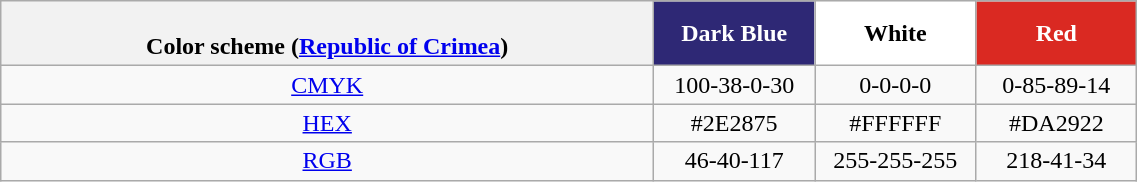<table class=wikitable width=60% style="text-align:center;">
<tr>
<th><br>Color scheme (<a href='#'>Republic of Crimea</a>)</th>
<th ! style="background:#2E2875; width:100px; color:white;">Dark Blue</th>
<th style="background:#FFFFFF; width:100px; color:black;">White</th>
<th style="background:#DA2922; width:100px; color:white;">Red</th>
</tr>
<tr>
<td><a href='#'>CMYK</a></td>
<td>100-38-0-30</td>
<td>0-0-0-0</td>
<td>0-85-89-14</td>
</tr>
<tr>
<td><a href='#'>HEX</a></td>
<td>#2E2875</td>
<td>#FFFFFF</td>
<td>#DA2922</td>
</tr>
<tr>
<td><a href='#'>RGB</a></td>
<td>46-40-117</td>
<td>255-255-255</td>
<td>218-41-34</td>
</tr>
</table>
